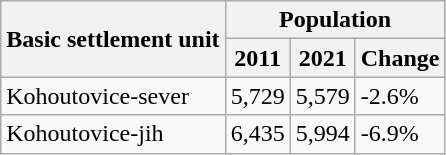<table class="wikitable sortable">
<tr>
<th rowspan=2>Basic settlement unit</th>
<th colspan=3>Population</th>
</tr>
<tr>
<th>2011</th>
<th>2021</th>
<th>Change</th>
</tr>
<tr>
<td>Kohoutovice-sever</td>
<td>5,729</td>
<td>5,579</td>
<td>-2.6%</td>
</tr>
<tr>
<td>Kohoutovice-jih</td>
<td>6,435</td>
<td>5,994</td>
<td>-6.9%</td>
</tr>
</table>
